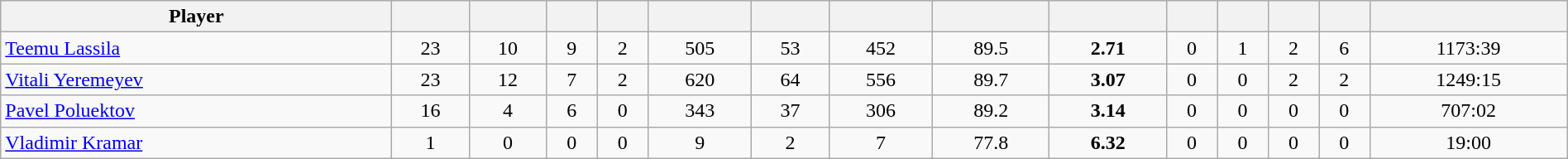<table class="wikitable sortable" style="width:100%; text-align:center;">
<tr align=center>
<th>Player</th>
<th></th>
<th></th>
<th></th>
<th></th>
<th></th>
<th></th>
<th></th>
<th></th>
<th></th>
<th></th>
<th></th>
<th></th>
<th></th>
<th></th>
</tr>
<tr align=center>
<td align=left><a href='#'>Teemu Lassila</a></td>
<td>23</td>
<td>10</td>
<td>9</td>
<td>2</td>
<td>505</td>
<td>53</td>
<td>452</td>
<td>89.5</td>
<td><strong>2.71</strong></td>
<td>0</td>
<td>1</td>
<td>2</td>
<td>6</td>
<td>1173:39</td>
</tr>
<tr align=center>
<td align=left><a href='#'>Vitali Yeremeyev</a></td>
<td>23</td>
<td>12</td>
<td>7</td>
<td>2</td>
<td>620</td>
<td>64</td>
<td>556</td>
<td>89.7</td>
<td><strong>3.07</strong></td>
<td>0</td>
<td>0</td>
<td>2</td>
<td>2</td>
<td>1249:15</td>
</tr>
<tr align=center>
<td align=left><a href='#'>Pavel Poluektov</a></td>
<td>16</td>
<td>4</td>
<td>6</td>
<td>0</td>
<td>343</td>
<td>37</td>
<td>306</td>
<td>89.2</td>
<td><strong>3.14</strong></td>
<td>0</td>
<td>0</td>
<td>0</td>
<td>0</td>
<td>707:02</td>
</tr>
<tr align=center>
<td align=left><a href='#'>Vladimir Kramar</a></td>
<td>1</td>
<td>0</td>
<td>0</td>
<td>0</td>
<td>9</td>
<td>2</td>
<td>7</td>
<td>77.8</td>
<td><strong>6.32</strong></td>
<td>0</td>
<td>0</td>
<td>0</td>
<td>0</td>
<td>19:00</td>
</tr>
</table>
